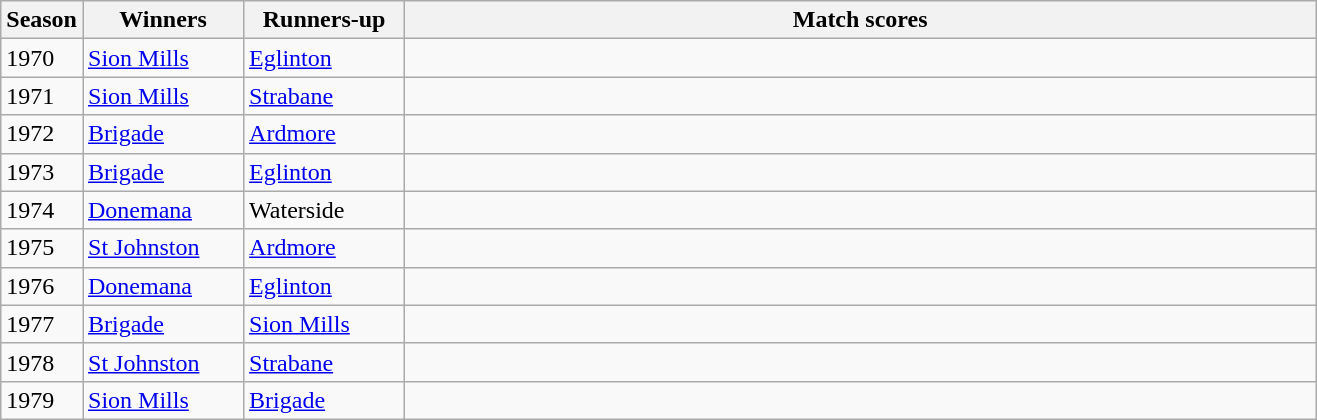<table class="wikitable">
<tr>
<th>Season</th>
<th width="100">Winners</th>
<th width="100">Runners-up</th>
<th width="600">Match scores</th>
</tr>
<tr>
<td>1970</td>
<td><a href='#'>Sion Mills</a></td>
<td><a href='#'>Eglinton</a></td>
<td></td>
</tr>
<tr>
<td>1971</td>
<td><a href='#'>Sion Mills</a></td>
<td><a href='#'>Strabane</a></td>
<td></td>
</tr>
<tr>
<td>1972</td>
<td><a href='#'>Brigade</a></td>
<td><a href='#'>Ardmore</a></td>
<td></td>
</tr>
<tr>
<td>1973</td>
<td><a href='#'>Brigade</a></td>
<td><a href='#'>Eglinton</a></td>
<td></td>
</tr>
<tr>
<td>1974</td>
<td><a href='#'>Donemana</a></td>
<td>Waterside</td>
<td></td>
</tr>
<tr>
<td>1975</td>
<td><a href='#'>St Johnston</a></td>
<td><a href='#'>Ardmore</a></td>
<td></td>
</tr>
<tr>
<td>1976</td>
<td><a href='#'>Donemana</a></td>
<td><a href='#'>Eglinton</a></td>
<td></td>
</tr>
<tr>
<td>1977</td>
<td><a href='#'>Brigade</a></td>
<td><a href='#'>Sion Mills</a></td>
<td></td>
</tr>
<tr>
<td>1978</td>
<td><a href='#'>St Johnston</a></td>
<td><a href='#'>Strabane</a></td>
<td></td>
</tr>
<tr>
<td>1979</td>
<td><a href='#'>Sion Mills</a></td>
<td><a href='#'>Brigade</a></td>
<td></td>
</tr>
</table>
